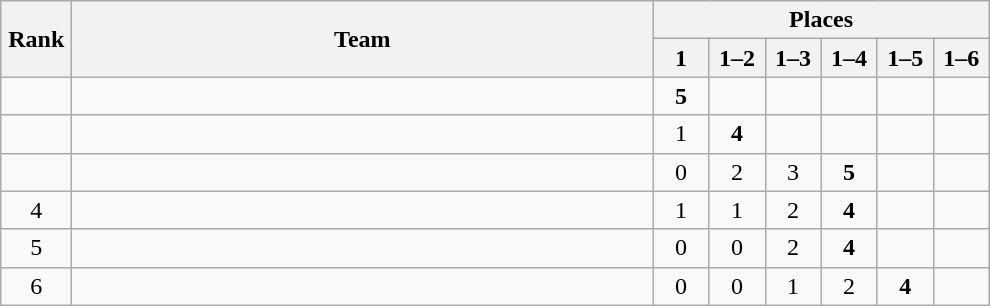<table class="wikitable" style="text-align:center">
<tr>
<th rowspan="2" width=40>Rank</th>
<th rowspan="2" width=380>Team</th>
<th colspan="7">Places</th>
</tr>
<tr>
<th width=30>1</th>
<th width=30>1–2</th>
<th width=30>1–3</th>
<th width=30>1–4</th>
<th width=30>1–5</th>
<th width=30>1–6</th>
</tr>
<tr>
<td></td>
<td align=left></td>
<td><strong>5</strong></td>
<td></td>
<td></td>
<td></td>
<td></td>
<td></td>
</tr>
<tr>
<td></td>
<td align=left></td>
<td>1</td>
<td><strong>4</strong></td>
<td></td>
<td></td>
<td></td>
<td></td>
</tr>
<tr>
<td></td>
<td align=left></td>
<td>0</td>
<td>2</td>
<td>3</td>
<td><strong>5</strong></td>
<td></td>
<td></td>
</tr>
<tr>
<td>4</td>
<td align=left></td>
<td>1</td>
<td>1</td>
<td>2</td>
<td><strong>4</strong></td>
<td></td>
<td></td>
</tr>
<tr>
<td>5</td>
<td align=left></td>
<td>0</td>
<td>0</td>
<td>2</td>
<td><strong>4</strong></td>
<td></td>
<td></td>
</tr>
<tr>
<td>6</td>
<td align=left></td>
<td>0</td>
<td>0</td>
<td>1</td>
<td>2</td>
<td><strong>4</strong></td>
<td></td>
</tr>
</table>
